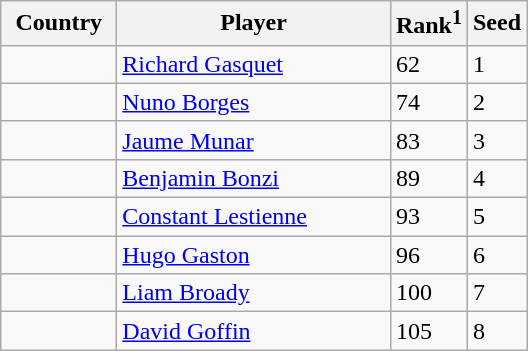<table class="sortable wikitable">
<tr>
<th width="70">Country</th>
<th width="175">Player</th>
<th>Rank<sup>1</sup></th>
<th>Seed</th>
</tr>
<tr>
<td></td>
<td><a href='#'>Richard Gasquet</a></td>
<td>62</td>
<td>1</td>
</tr>
<tr>
<td></td>
<td><a href='#'>Nuno Borges</a></td>
<td>74</td>
<td>2</td>
</tr>
<tr>
<td></td>
<td><a href='#'>Jaume Munar</a></td>
<td>83</td>
<td>3</td>
</tr>
<tr>
<td></td>
<td><a href='#'>Benjamin Bonzi</a></td>
<td>89</td>
<td>4</td>
</tr>
<tr>
<td></td>
<td><a href='#'>Constant Lestienne</a></td>
<td>93</td>
<td>5</td>
</tr>
<tr>
<td></td>
<td><a href='#'>Hugo Gaston</a></td>
<td>96</td>
<td>6</td>
</tr>
<tr>
<td></td>
<td><a href='#'>Liam Broady</a></td>
<td>100</td>
<td>7</td>
</tr>
<tr>
<td></td>
<td><a href='#'>David Goffin</a></td>
<td>105</td>
<td>8</td>
</tr>
</table>
